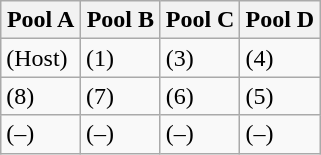<table class="wikitable">
<tr>
<th width=25%>Pool A</th>
<th width=25%>Pool B</th>
<th width=25%>Pool C</th>
<th width=25%>Pool D</th>
</tr>
<tr>
<td> (Host)</td>
<td> (1)</td>
<td> (3)</td>
<td> (4)</td>
</tr>
<tr>
<td> (8)</td>
<td> (7)</td>
<td> (6)</td>
<td> (5)</td>
</tr>
<tr>
<td> (–)</td>
<td> (–)</td>
<td> (–)</td>
<td> (–)</td>
</tr>
</table>
